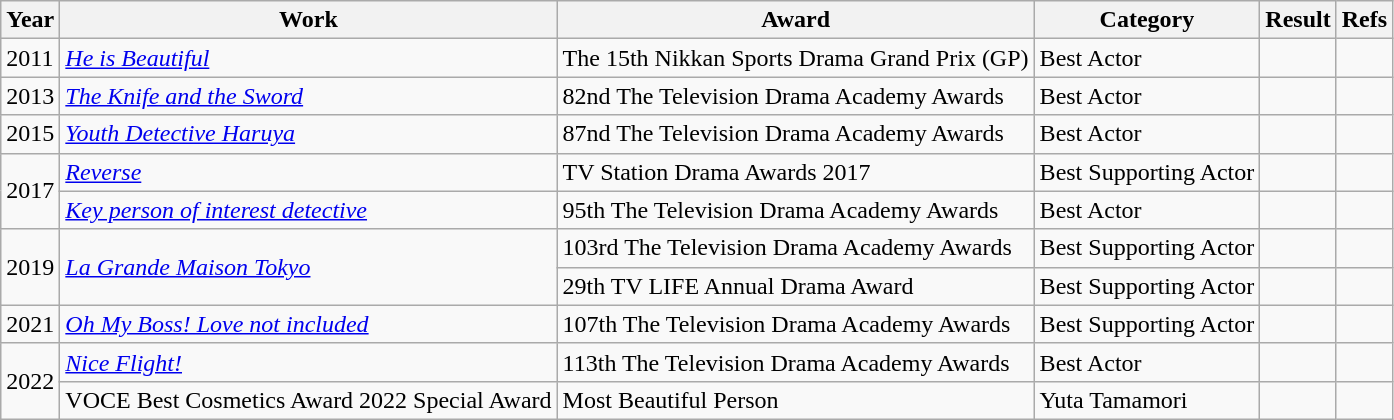<table class="wikitable sortable">
<tr>
<th>Year</th>
<th>Work</th>
<th>Award</th>
<th>Category</th>
<th>Result</th>
<th class="unsortable">Refs</th>
</tr>
<tr>
<td>2011</td>
<td><em><a href='#'>He is Beautiful</a></em></td>
<td>The 15th Nikkan Sports Drama Grand Prix (GP)</td>
<td>Best Actor</td>
<td></td>
<td></td>
</tr>
<tr>
<td>2013</td>
<td><em><a href='#'>The Knife and the Sword</a></em></td>
<td>82nd The Television Drama Academy Awards</td>
<td>Best Actor</td>
<td></td>
<td></td>
</tr>
<tr>
<td>2015</td>
<td><em><a href='#'>Youth Detective Haruya</a></em></td>
<td>87nd The Television Drama Academy Awards</td>
<td>Best Actor</td>
<td></td>
<td></td>
</tr>
<tr>
<td rowspan=2>2017</td>
<td><em><a href='#'>Reverse</a></em></td>
<td>TV Station Drama Awards 2017</td>
<td>Best Supporting Actor</td>
<td></td>
<td></td>
</tr>
<tr>
<td><em><a href='#'>Key person of interest detective</a></em></td>
<td>95th The Television Drama Academy Awards</td>
<td>Best Actor</td>
<td></td>
<td></td>
</tr>
<tr>
<td rowspan=2>2019</td>
<td rowspan=2><em><a href='#'>La Grande Maison Tokyo</a></em></td>
<td>103rd The Television Drama Academy Awards</td>
<td>Best Supporting Actor</td>
<td></td>
<td></td>
</tr>
<tr>
<td>29th TV LIFE Annual Drama Award</td>
<td>Best Supporting Actor</td>
<td></td>
<td></td>
</tr>
<tr>
<td>2021</td>
<td><em><a href='#'>Oh My Boss! Love not included</a></em></td>
<td>107th The Television Drama Academy Awards</td>
<td>Best Supporting Actor</td>
<td></td>
<td></td>
</tr>
<tr>
<td rowspan=2>2022</td>
<td><em><a href='#'>Nice Flight!</a></em></td>
<td>113th The Television Drama Academy Awards</td>
<td>Best Actor</td>
<td></td>
<td></td>
</tr>
<tr>
<td>VOCE Best Cosmetics Award 2022 Special Award</td>
<td>Most Beautiful Person</td>
<td>Yuta Tamamori</td>
<td></td>
<td></td>
</tr>
</table>
